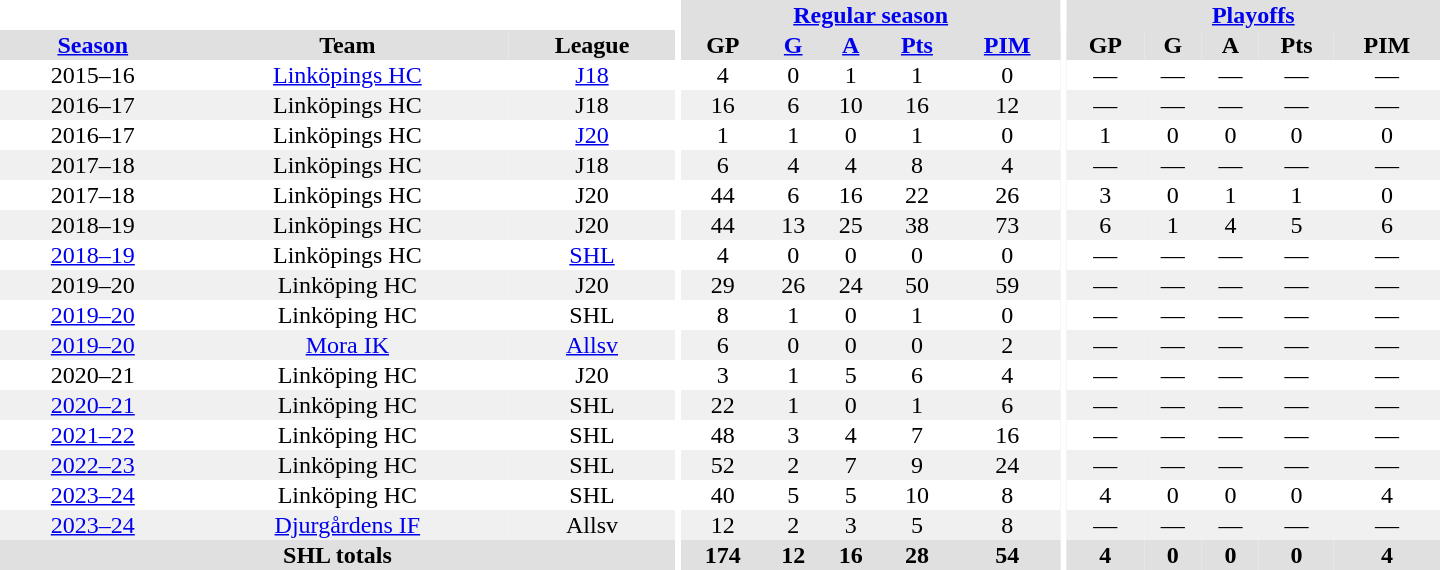<table border="0" cellpadding="1" cellspacing="0" style="text-align:center; width:60em">
<tr bgcolor="#e0e0e0">
<th colspan="3" bgcolor="#ffffff"></th>
<th rowspan="99" bgcolor="#ffffff"></th>
<th colspan="5"><a href='#'>Regular season</a></th>
<th rowspan="99" bgcolor="#ffffff"></th>
<th colspan="5"><a href='#'>Playoffs</a></th>
</tr>
<tr bgcolor="#e0e0e0">
<th><a href='#'>Season</a></th>
<th>Team</th>
<th>League</th>
<th>GP</th>
<th><a href='#'>G</a></th>
<th><a href='#'>A</a></th>
<th><a href='#'>Pts</a></th>
<th><a href='#'>PIM</a></th>
<th>GP</th>
<th>G</th>
<th>A</th>
<th>Pts</th>
<th>PIM</th>
</tr>
<tr>
<td>2015–16</td>
<td><a href='#'>Linköpings HC</a></td>
<td><a href='#'>J18</a></td>
<td>4</td>
<td>0</td>
<td>1</td>
<td>1</td>
<td>0</td>
<td>—</td>
<td>—</td>
<td>—</td>
<td>—</td>
<td>—</td>
</tr>
<tr bgcolor="#f0f0f0">
<td>2016–17</td>
<td>Linköpings HC</td>
<td>J18</td>
<td>16</td>
<td>6</td>
<td>10</td>
<td>16</td>
<td>12</td>
<td>—</td>
<td>—</td>
<td>—</td>
<td>—</td>
<td>—</td>
</tr>
<tr>
<td>2016–17</td>
<td>Linköpings HC</td>
<td><a href='#'>J20</a></td>
<td>1</td>
<td>1</td>
<td>0</td>
<td>1</td>
<td>0</td>
<td>1</td>
<td>0</td>
<td>0</td>
<td>0</td>
<td>0</td>
</tr>
<tr bgcolor="#f0f0f0">
<td>2017–18</td>
<td>Linköpings HC</td>
<td>J18</td>
<td>6</td>
<td>4</td>
<td>4</td>
<td>8</td>
<td>4</td>
<td>—</td>
<td>—</td>
<td>—</td>
<td>—</td>
<td>—</td>
</tr>
<tr>
<td>2017–18</td>
<td>Linköpings HC</td>
<td>J20</td>
<td>44</td>
<td>6</td>
<td>16</td>
<td>22</td>
<td>26</td>
<td>3</td>
<td>0</td>
<td>1</td>
<td>1</td>
<td>0</td>
</tr>
<tr bgcolor="#f0f0f0">
<td>2018–19</td>
<td>Linköpings HC</td>
<td>J20</td>
<td>44</td>
<td>13</td>
<td>25</td>
<td>38</td>
<td>73</td>
<td>6</td>
<td>1</td>
<td>4</td>
<td>5</td>
<td>6</td>
</tr>
<tr>
<td><a href='#'>2018–19</a></td>
<td>Linköpings HC</td>
<td><a href='#'>SHL</a></td>
<td>4</td>
<td>0</td>
<td>0</td>
<td>0</td>
<td>0</td>
<td>—</td>
<td>—</td>
<td>—</td>
<td>—</td>
<td>—</td>
</tr>
<tr bgcolor="#f0f0f0">
<td>2019–20</td>
<td>Linköping HC</td>
<td>J20</td>
<td>29</td>
<td>26</td>
<td>24</td>
<td>50</td>
<td>59</td>
<td>—</td>
<td>—</td>
<td>—</td>
<td>—</td>
<td>—</td>
</tr>
<tr>
<td><a href='#'>2019–20</a></td>
<td>Linköping HC</td>
<td>SHL</td>
<td>8</td>
<td>1</td>
<td>0</td>
<td>1</td>
<td>0</td>
<td>—</td>
<td>—</td>
<td>—</td>
<td>—</td>
<td>—</td>
</tr>
<tr bgcolor="#f0f0f0">
<td><a href='#'>2019–20</a></td>
<td><a href='#'>Mora IK</a></td>
<td><a href='#'>Allsv</a></td>
<td>6</td>
<td>0</td>
<td>0</td>
<td>0</td>
<td>2</td>
<td>—</td>
<td>—</td>
<td>—</td>
<td>—</td>
<td>—</td>
</tr>
<tr>
<td>2020–21</td>
<td>Linköping HC</td>
<td>J20</td>
<td>3</td>
<td>1</td>
<td>5</td>
<td>6</td>
<td>4</td>
<td>—</td>
<td>—</td>
<td>—</td>
<td>—</td>
<td>—</td>
</tr>
<tr bgcolor="#f0f0f0">
<td><a href='#'>2020–21</a></td>
<td>Linköping HC</td>
<td>SHL</td>
<td>22</td>
<td>1</td>
<td>0</td>
<td>1</td>
<td>6</td>
<td>—</td>
<td>—</td>
<td>—</td>
<td>—</td>
<td>—</td>
</tr>
<tr>
<td><a href='#'>2021–22</a></td>
<td>Linköping HC</td>
<td>SHL</td>
<td>48</td>
<td>3</td>
<td>4</td>
<td>7</td>
<td>16</td>
<td>—</td>
<td>—</td>
<td>—</td>
<td>—</td>
<td>—</td>
</tr>
<tr bgcolor="#f0f0f0">
<td><a href='#'>2022–23</a></td>
<td>Linköping HC</td>
<td>SHL</td>
<td>52</td>
<td>2</td>
<td>7</td>
<td>9</td>
<td>24</td>
<td>—</td>
<td>—</td>
<td>—</td>
<td>—</td>
<td>—</td>
</tr>
<tr>
<td><a href='#'>2023–24</a></td>
<td>Linköping HC</td>
<td>SHL</td>
<td>40</td>
<td>5</td>
<td>5</td>
<td>10</td>
<td>8</td>
<td>4</td>
<td>0</td>
<td>0</td>
<td>0</td>
<td>4</td>
</tr>
<tr bgcolor="#f0f0f0">
<td><a href='#'>2023–24</a></td>
<td><a href='#'>Djurgårdens IF</a></td>
<td>Allsv</td>
<td>12</td>
<td>2</td>
<td>3</td>
<td>5</td>
<td>8</td>
<td>—</td>
<td>—</td>
<td>—</td>
<td>—</td>
<td>—</td>
</tr>
<tr ALIGN="center" bgcolor="#e0e0e0">
<th colspan="3">SHL totals</th>
<th>174</th>
<th>12</th>
<th>16</th>
<th>28</th>
<th>54</th>
<th>4</th>
<th>0</th>
<th>0</th>
<th>0</th>
<th>4</th>
</tr>
</table>
